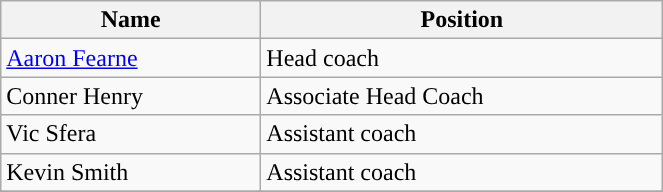<table class="wikitable" style="width: 35%">
<tr>
<th>Name</th>
<th>Position</th>
</tr>
<tr>
<td><a href='#'>Aaron Fearne</a></td>
<td>Head coach</td>
</tr>
<tr>
<td>Conner Henry</td>
<td>Associate Head Coach</td>
</tr>
<tr>
<td>Vic Sfera</td>
<td>Assistant coach</td>
</tr>
<tr>
<td>Kevin Smith</td>
<td>Assistant coach</td>
</tr>
<tr>
</tr>
</table>
